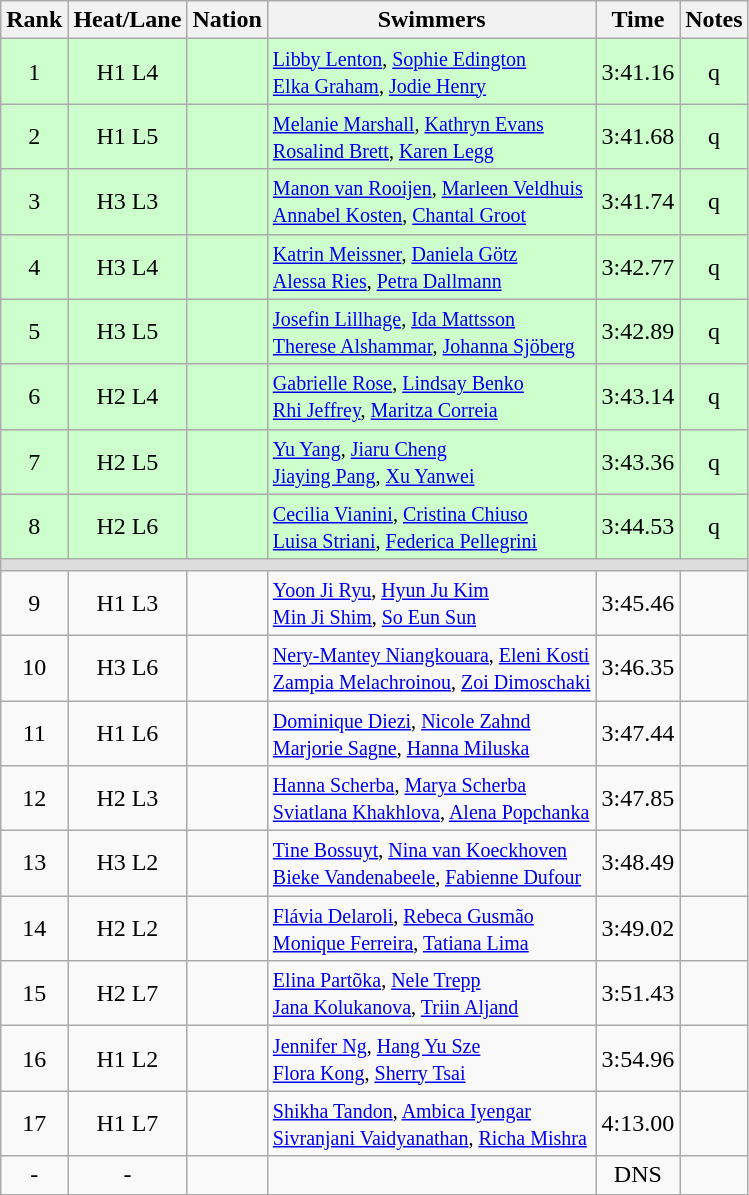<table class="wikitable sortable" style="text-align:center">
<tr>
<th>Rank</th>
<th>Heat/Lane</th>
<th>Nation</th>
<th>Swimmers</th>
<th>Time</th>
<th>Notes</th>
</tr>
<tr bgcolor=ccffcc>
<td>1</td>
<td>H1 L4</td>
<td align=left></td>
<td align=left><small> <a href='#'>Libby Lenton</a>, <a href='#'>Sophie Edington</a> <br> <a href='#'>Elka Graham</a>, <a href='#'>Jodie Henry</a> </small></td>
<td>3:41.16</td>
<td>q</td>
</tr>
<tr bgcolor=ccffcc>
<td>2</td>
<td>H1 L5</td>
<td align=left></td>
<td align=left><small> <a href='#'>Melanie Marshall</a>, <a href='#'>Kathryn Evans</a> <br> <a href='#'>Rosalind Brett</a>, <a href='#'>Karen Legg</a> </small></td>
<td>3:41.68</td>
<td>q</td>
</tr>
<tr bgcolor=ccffcc>
<td>3</td>
<td>H3 L3</td>
<td align=left></td>
<td align=left><small> <a href='#'>Manon van Rooijen</a>, <a href='#'>Marleen Veldhuis</a> <br> <a href='#'>Annabel Kosten</a>, <a href='#'>Chantal Groot</a> </small></td>
<td>3:41.74</td>
<td>q</td>
</tr>
<tr bgcolor=ccffcc>
<td>4</td>
<td>H3 L4</td>
<td align=left></td>
<td align=left><small> <a href='#'>Katrin Meissner</a>, <a href='#'>Daniela Götz</a> <br> <a href='#'>Alessa Ries</a>, <a href='#'>Petra Dallmann</a> </small></td>
<td>3:42.77</td>
<td>q</td>
</tr>
<tr bgcolor=ccffcc>
<td>5</td>
<td>H3 L5</td>
<td align=left></td>
<td align=left><small> <a href='#'>Josefin Lillhage</a>, <a href='#'>Ida Mattsson</a> <br> <a href='#'>Therese Alshammar</a>, <a href='#'>Johanna Sjöberg</a> </small></td>
<td>3:42.89</td>
<td>q</td>
</tr>
<tr bgcolor=ccffcc>
<td>6</td>
<td>H2 L4</td>
<td align=left></td>
<td align=left><small> <a href='#'>Gabrielle Rose</a>, <a href='#'>Lindsay Benko</a> <br> <a href='#'>Rhi Jeffrey</a>, <a href='#'>Maritza Correia</a> </small></td>
<td>3:43.14</td>
<td>q</td>
</tr>
<tr bgcolor=ccffcc>
<td>7</td>
<td>H2 L5</td>
<td align=left></td>
<td align=left><small> <a href='#'>Yu Yang</a>, <a href='#'>Jiaru Cheng</a> <br> <a href='#'>Jiaying Pang</a>, <a href='#'>Xu Yanwei</a> </small></td>
<td>3:43.36</td>
<td>q</td>
</tr>
<tr bgcolor=ccffcc>
<td>8</td>
<td>H2 L6</td>
<td align=left></td>
<td align=left><small> <a href='#'>Cecilia Vianini</a>, <a href='#'>Cristina Chiuso</a> <br> <a href='#'>Luisa Striani</a>, <a href='#'>Federica Pellegrini</a> </small></td>
<td>3:44.53</td>
<td>q</td>
</tr>
<tr bgcolor=#DDDDDD>
<td colspan=6></td>
</tr>
<tr>
<td>9</td>
<td>H1 L3</td>
<td align=left></td>
<td align=left><small> <a href='#'>Yoon Ji Ryu</a>, <a href='#'>Hyun Ju Kim</a> <br> <a href='#'>Min Ji Shim</a>, <a href='#'>So Eun Sun</a> </small></td>
<td>3:45.46</td>
<td></td>
</tr>
<tr>
<td>10</td>
<td>H3 L6</td>
<td align=left></td>
<td align=left><small> <a href='#'>Nery-Mantey Niangkouara</a>, <a href='#'>Eleni Kosti</a> <br> <a href='#'>Zampia Melachroinou</a>, <a href='#'>Zoi Dimoschaki</a> </small></td>
<td>3:46.35</td>
<td></td>
</tr>
<tr>
<td>11</td>
<td>H1 L6</td>
<td align=left></td>
<td align=left><small> <a href='#'>Dominique Diezi</a>, <a href='#'>Nicole Zahnd</a> <br> <a href='#'>Marjorie Sagne</a>, <a href='#'>Hanna Miluska</a> </small></td>
<td>3:47.44</td>
<td></td>
</tr>
<tr>
<td>12</td>
<td>H2 L3</td>
<td align=left></td>
<td align=left><small> <a href='#'>Hanna Scherba</a>, <a href='#'>Marya Scherba</a> <br> <a href='#'>Sviatlana Khakhlova</a>, <a href='#'>Alena Popchanka</a> </small></td>
<td>3:47.85</td>
<td></td>
</tr>
<tr>
<td>13</td>
<td>H3 L2</td>
<td align=left></td>
<td align=left><small> <a href='#'>Tine Bossuyt</a>, <a href='#'>Nina van Koeckhoven</a> <br> <a href='#'>Bieke Vandenabeele</a>, <a href='#'>Fabienne Dufour</a> </small></td>
<td>3:48.49</td>
<td></td>
</tr>
<tr>
<td>14</td>
<td>H2 L2</td>
<td align=left></td>
<td align=left><small> <a href='#'>Flávia Delaroli</a>, <a href='#'>Rebeca Gusmão</a> <br> <a href='#'>Monique Ferreira</a>, <a href='#'>Tatiana Lima</a> </small></td>
<td>3:49.02</td>
<td></td>
</tr>
<tr>
<td>15</td>
<td>H2 L7</td>
<td align=left></td>
<td align=left><small> <a href='#'>Elina Partõka</a>, <a href='#'>Nele Trepp</a> <br> <a href='#'>Jana Kolukanova</a>, <a href='#'>Triin Aljand</a> </small></td>
<td>3:51.43</td>
<td></td>
</tr>
<tr>
<td>16</td>
<td>H1 L2</td>
<td align=left></td>
<td align=left><small> <a href='#'>Jennifer Ng</a>, <a href='#'>Hang Yu Sze</a> <br> <a href='#'>Flora Kong</a>, <a href='#'>Sherry Tsai</a> </small></td>
<td>3:54.96</td>
<td></td>
</tr>
<tr>
<td>17</td>
<td>H1 L7</td>
<td align=left></td>
<td align=left><small> <a href='#'>Shikha Tandon</a>, <a href='#'>Ambica Iyengar</a> <br> <a href='#'>Sivranjani Vaidyanathan</a>, <a href='#'>Richa Mishra</a> </small></td>
<td>4:13.00</td>
<td></td>
</tr>
<tr>
<td>-</td>
<td>-</td>
<td align=left></td>
<td align=left></td>
<td>DNS</td>
<td></td>
</tr>
<tr>
</tr>
</table>
